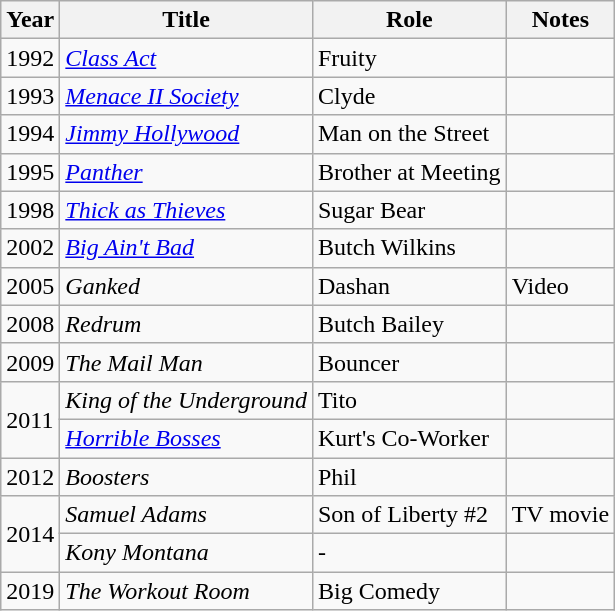<table class="wikitable plainrowheaders sortable" style="margin-right: 0;">
<tr>
<th>Year</th>
<th>Title</th>
<th>Role</th>
<th>Notes</th>
</tr>
<tr>
<td>1992</td>
<td><em><a href='#'>Class Act</a></em></td>
<td>Fruity</td>
<td></td>
</tr>
<tr>
<td>1993</td>
<td><em><a href='#'>Menace II Society</a></em></td>
<td>Clyde</td>
<td></td>
</tr>
<tr>
<td>1994</td>
<td><em><a href='#'>Jimmy Hollywood</a></em></td>
<td>Man on the Street</td>
<td></td>
</tr>
<tr>
<td>1995</td>
<td><em><a href='#'>Panther</a></em></td>
<td>Brother at Meeting</td>
<td></td>
</tr>
<tr>
<td>1998</td>
<td><em><a href='#'>Thick as Thieves</a></em></td>
<td>Sugar Bear</td>
<td></td>
</tr>
<tr>
<td>2002</td>
<td><em><a href='#'>Big Ain't Bad</a></em></td>
<td>Butch Wilkins</td>
<td></td>
</tr>
<tr>
<td>2005</td>
<td><em>Ganked</em></td>
<td>Dashan</td>
<td>Video</td>
</tr>
<tr>
<td>2008</td>
<td><em>Redrum</em></td>
<td>Butch Bailey</td>
<td></td>
</tr>
<tr>
<td>2009</td>
<td><em>The Mail Man</em></td>
<td>Bouncer</td>
<td></td>
</tr>
<tr>
<td rowspan=2>2011</td>
<td><em>King of the Underground</em></td>
<td>Tito</td>
<td></td>
</tr>
<tr>
<td><em><a href='#'>Horrible Bosses</a></em></td>
<td>Kurt's Co-Worker</td>
<td></td>
</tr>
<tr>
<td>2012</td>
<td><em>Boosters</em></td>
<td>Phil</td>
<td></td>
</tr>
<tr>
<td rowspan=2>2014</td>
<td><em>Samuel Adams</em></td>
<td>Son of Liberty #2</td>
<td>TV movie</td>
</tr>
<tr>
<td><em>Kony Montana</em></td>
<td>-</td>
<td></td>
</tr>
<tr>
<td>2019</td>
<td><em>The Workout Room</em></td>
<td>Big Comedy</td>
<td></td>
</tr>
</table>
